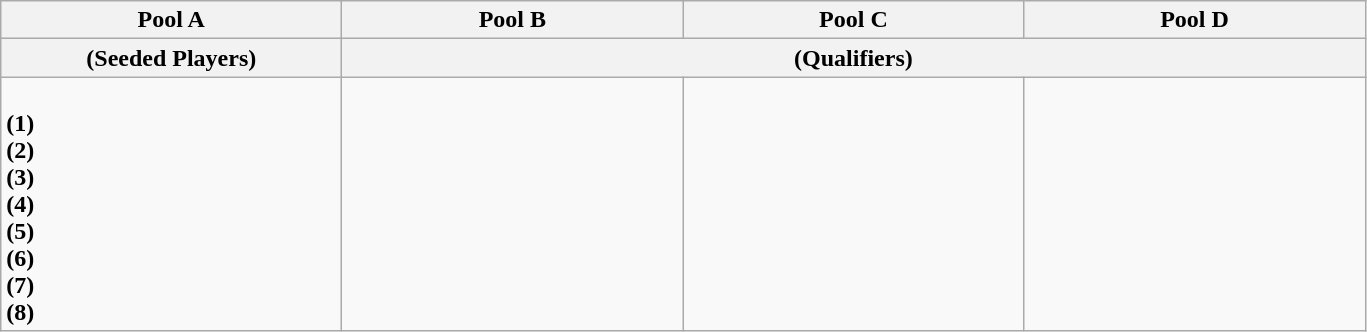<table class="wikitable">
<tr>
<th width=220>Pool A</th>
<th width=220>Pool B</th>
<th width=220>Pool C</th>
<th width=220>Pool D</th>
</tr>
<tr>
<th>(Seeded Players)</th>
<th colspan=3>(Qualifiers)</th>
</tr>
<tr>
<td vstyle="text-align:top"><br> <strong>(1)</strong><br> 
 <strong>(2)</strong><br> 
<strong>(3)</strong><br> 
 <strong>(4)</strong><br> 
 <strong>(5)</strong><br> 
 <strong>(6)</strong><br> 
 <strong>(7)</strong><br> 
 <strong>(8)</strong> </td>
<td valign="top"><br><br>  
<br> 
<br> 
<br> 
<br> 
<br> 
<br> 
 </td>
<td valign="top"><br><br>
<br> 
<br> 
<br> 
<br> 
<br> 
<br> 
</td>
<td vstyle="text-align:top"><br><br> 
<br> 
<br> 
 <br>
 <br>
 <br>
 <br>
</td>
</tr>
</table>
